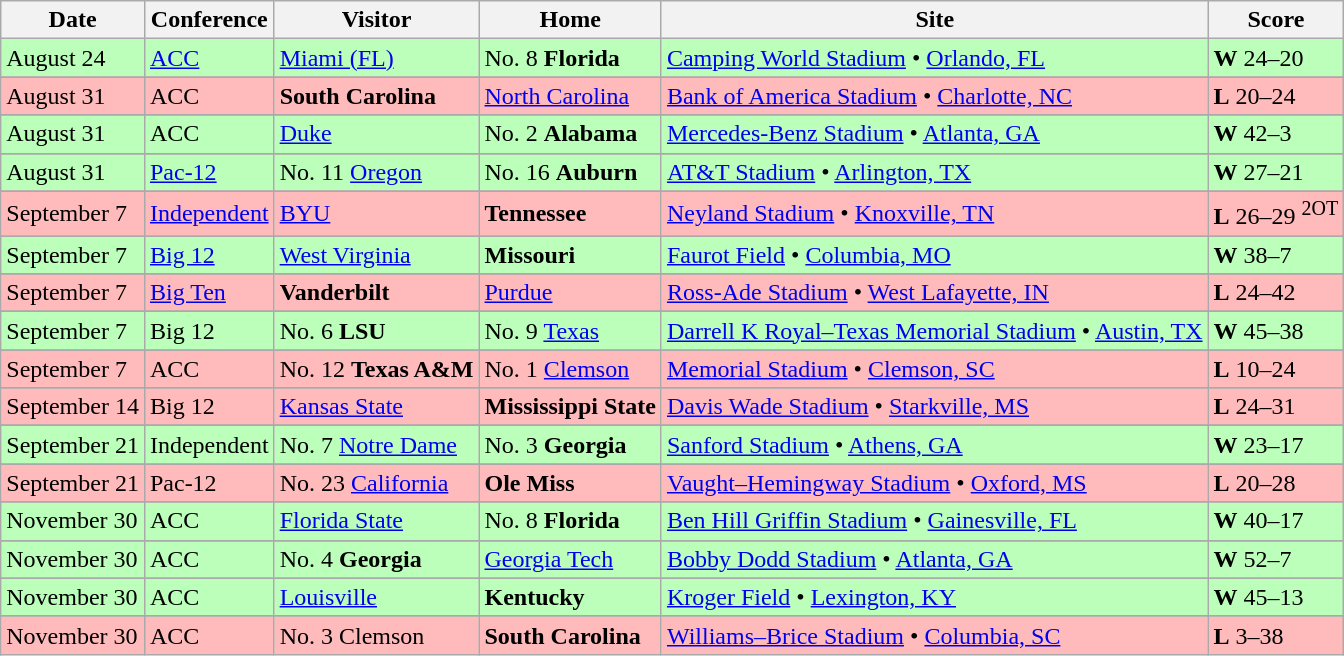<table class="wikitable">
<tr>
<th>Date</th>
<th>Conference</th>
<th>Visitor</th>
<th>Home</th>
<th>Site</th>
<th>Score</th>
</tr>
<tr style="background:#bfb;">
<td>August 24</td>
<td><a href='#'>ACC</a></td>
<td><a href='#'>Miami (FL)</a></td>
<td>No. 8 <strong>Florida</strong></td>
<td><a href='#'>Camping World Stadium</a> • <a href='#'>Orlando, FL</a></td>
<td><strong>W</strong> 24–20</td>
</tr>
<tr>
</tr>
<tr style="background:#fbb">
<td>August 31</td>
<td>ACC</td>
<td><strong>South Carolina</strong></td>
<td><a href='#'>North Carolina</a></td>
<td><a href='#'>Bank of America Stadium</a> • <a href='#'>Charlotte, NC</a></td>
<td><strong>L</strong> 20–24</td>
</tr>
<tr>
</tr>
<tr style="background:#bfb">
<td>August 31</td>
<td>ACC</td>
<td><a href='#'>Duke</a></td>
<td>No. 2 <strong>Alabama</strong></td>
<td><a href='#'>Mercedes-Benz Stadium</a> • <a href='#'>Atlanta, GA</a></td>
<td><strong>W</strong> 42–3</td>
</tr>
<tr>
</tr>
<tr style="background:#bfb">
<td>August 31</td>
<td><a href='#'>Pac-12</a></td>
<td>No. 11 <a href='#'>Oregon</a></td>
<td>No. 16 <strong>Auburn</strong></td>
<td><a href='#'>AT&T Stadium</a> • <a href='#'>Arlington, TX</a></td>
<td><strong>W</strong> 27–21</td>
</tr>
<tr>
</tr>
<tr style="background:#fbb">
<td>September 7</td>
<td><a href='#'>Independent</a></td>
<td><a href='#'>BYU</a></td>
<td><strong>Tennessee</strong></td>
<td><a href='#'>Neyland Stadium</a> • <a href='#'>Knoxville, TN</a></td>
<td><strong>L</strong> 26–29 <sup>2OT</sup></td>
</tr>
<tr>
</tr>
<tr style="background:#bfb">
<td>September 7</td>
<td><a href='#'>Big 12</a></td>
<td><a href='#'>West Virginia</a></td>
<td><strong>Missouri</strong></td>
<td><a href='#'>Faurot Field</a> • <a href='#'>Columbia, MO</a></td>
<td><strong>W</strong> 38–7</td>
</tr>
<tr>
</tr>
<tr style="background:#fbb">
<td>September 7</td>
<td><a href='#'>Big Ten</a></td>
<td><strong>Vanderbilt</strong></td>
<td><a href='#'>Purdue</a></td>
<td><a href='#'>Ross-Ade Stadium</a> • <a href='#'>West Lafayette, IN</a></td>
<td><strong>L</strong> 24–42</td>
</tr>
<tr>
</tr>
<tr style="background:#bfb">
<td>September 7</td>
<td>Big 12</td>
<td>No. 6 <strong>LSU</strong></td>
<td>No. 9 <a href='#'>Texas</a></td>
<td><a href='#'>Darrell K Royal–Texas Memorial Stadium</a> • <a href='#'>Austin, TX</a></td>
<td><strong>W</strong> 45–38</td>
</tr>
<tr>
</tr>
<tr style="background:#fbb">
<td>September 7</td>
<td>ACC</td>
<td>No. 12 <strong>Texas A&M</strong></td>
<td>No. 1 <a href='#'>Clemson</a></td>
<td><a href='#'>Memorial Stadium</a> • <a href='#'>Clemson, SC</a></td>
<td><strong>L</strong> 10–24</td>
</tr>
<tr>
</tr>
<tr style="background:#fbb">
<td>September 14</td>
<td>Big 12</td>
<td><a href='#'>Kansas State</a></td>
<td><strong>Mississippi State</strong></td>
<td><a href='#'>Davis Wade Stadium</a> • <a href='#'>Starkville, MS</a></td>
<td><strong>L</strong> 24–31</td>
</tr>
<tr>
</tr>
<tr style="background:#bfb">
<td>September 21</td>
<td>Independent</td>
<td>No. 7 <a href='#'>Notre Dame</a></td>
<td>No. 3 <strong>Georgia</strong></td>
<td><a href='#'>Sanford Stadium</a> • <a href='#'>Athens, GA</a></td>
<td><strong>W</strong> 23–17</td>
</tr>
<tr>
</tr>
<tr style="background:#fbb">
<td>September 21</td>
<td>Pac-12</td>
<td>No. 23 <a href='#'>California</a></td>
<td><strong>Ole Miss</strong></td>
<td><a href='#'>Vaught–Hemingway Stadium</a> • <a href='#'>Oxford, MS</a></td>
<td><strong>L</strong> 20–28</td>
</tr>
<tr>
</tr>
<tr style="background:#bfb">
<td>November 30</td>
<td>ACC</td>
<td><a href='#'>Florida State</a></td>
<td>No. 8 <strong>Florida</strong></td>
<td><a href='#'>Ben Hill Griffin Stadium</a> • <a href='#'>Gainesville, FL</a></td>
<td><strong>W</strong> 40–17</td>
</tr>
<tr>
</tr>
<tr style="background:#bfb">
<td>November 30</td>
<td>ACC</td>
<td>No. 4 <strong>Georgia</strong></td>
<td><a href='#'>Georgia Tech</a></td>
<td><a href='#'>Bobby Dodd Stadium</a> • <a href='#'>Atlanta, GA</a></td>
<td><strong>W</strong> 52–7</td>
</tr>
<tr>
</tr>
<tr style="background:#bfb">
<td>November 30</td>
<td>ACC</td>
<td><a href='#'>Louisville</a></td>
<td><strong>Kentucky</strong></td>
<td><a href='#'>Kroger Field</a> • <a href='#'>Lexington, KY</a></td>
<td><strong>W</strong> 45–13</td>
</tr>
<tr>
</tr>
<tr style="background:#fbb">
<td>November 30</td>
<td>ACC</td>
<td>No. 3 Clemson</td>
<td><strong>South Carolina</strong></td>
<td><a href='#'>Williams–Brice Stadium</a> • <a href='#'>Columbia, SC</a></td>
<td><strong>L</strong> 3–38</td>
</tr>
</table>
